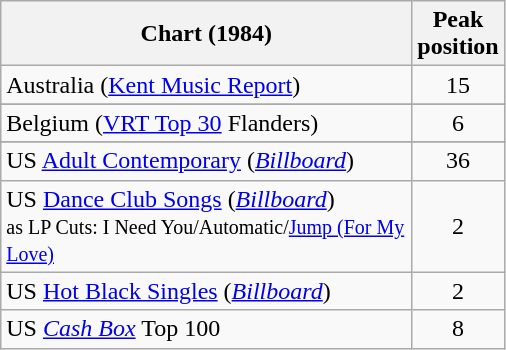<table class="wikitable sortable">
<tr>
<th style="width: 200pt;">Chart (1984)</th>
<th style="width: 40pt;">Peak<br>position</th>
</tr>
<tr>
<td>Australia (<a href='#'>Kent Music Report</a>)</td>
<td align="center">15</td>
</tr>
<tr>
</tr>
<tr>
<td>Belgium (<a href='#'>VRT Top 30</a> Flanders)</td>
<td align="center">6</td>
</tr>
<tr>
</tr>
<tr>
</tr>
<tr>
</tr>
<tr>
</tr>
<tr>
</tr>
<tr>
</tr>
<tr>
</tr>
<tr>
<td>US <a href='#'>Adult Contemporary</a> (<em><a href='#'>Billboard</a></em>)</td>
<td align="center">36</td>
</tr>
<tr>
<td>US <a href='#'>Dance Club Songs</a> (<em><a href='#'>Billboard</a></em>)<br><small>as LP Cuts: I Need You/Automatic/<a href='#'>Jump (For My Love)</a></small></td>
<td align="center">2</td>
</tr>
<tr>
<td scope="row">US <a href='#'>Hot Black Singles</a> (<em><a href='#'>Billboard</a></em>)</td>
<td align="center">2</td>
</tr>
<tr>
<td>US <a href='#'><em>Cash Box</em></a> Top 100</td>
<td align="center">8</td>
</tr>
</table>
